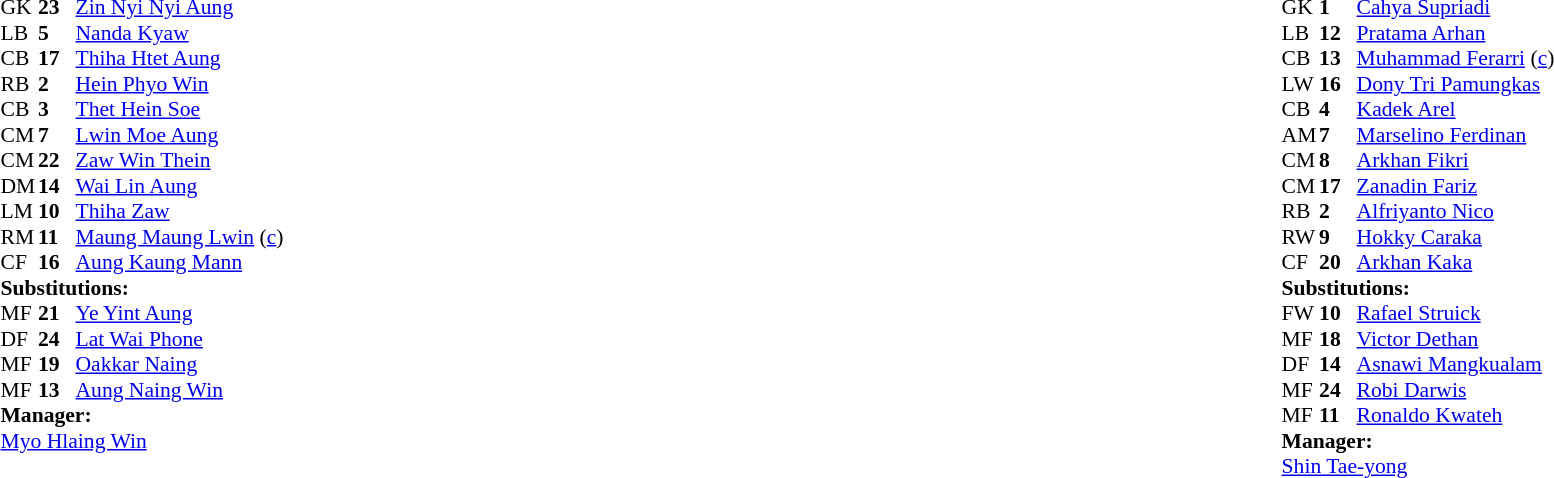<table width="100%">
<tr>
<td valign="top" width="40%"><br><table style="font-size:90%" cellspacing="0" cellpadding="0">
<tr>
<th width=25></th>
<th width=25></th>
</tr>
<tr>
<td>GK</td>
<td><strong>23</strong></td>
<td><a href='#'>Zin Nyi Nyi Aung</a></td>
</tr>
<tr>
<td>LB</td>
<td><strong>5</strong></td>
<td><a href='#'>Nanda Kyaw</a></td>
<td></td>
<td></td>
</tr>
<tr>
<td>CB</td>
<td><strong>17</strong></td>
<td><a href='#'>Thiha Htet Aung</a></td>
<td></td>
<td></td>
</tr>
<tr>
<td>RB</td>
<td><strong>2</strong></td>
<td><a href='#'>Hein Phyo Win</a></td>
<td></td>
</tr>
<tr>
<td>CB</td>
<td><strong>3</strong></td>
<td><a href='#'>Thet Hein Soe</a></td>
</tr>
<tr>
<td>CM</td>
<td><strong>7</strong></td>
<td><a href='#'>Lwin Moe Aung</a></td>
</tr>
<tr>
<td>CM</td>
<td><strong>22</strong></td>
<td><a href='#'>Zaw Win Thein</a></td>
</tr>
<tr>
<td>DM</td>
<td><strong>14</strong></td>
<td><a href='#'>Wai Lin Aung</a></td>
<td></td>
<td></td>
</tr>
<tr>
<td>LM</td>
<td><strong>10</strong></td>
<td><a href='#'>Thiha Zaw</a></td>
</tr>
<tr>
<td>RM</td>
<td><strong>11</strong></td>
<td><a href='#'>Maung Maung Lwin</a> (<a href='#'>c</a>)</td>
<td></td>
</tr>
<tr>
<td>CF</td>
<td><strong>16</strong></td>
<td><a href='#'>Aung Kaung Mann</a></td>
<td></td>
<td></td>
</tr>
<tr>
<td colspan=3><strong>Substitutions:</strong></td>
</tr>
<tr>
<td>MF</td>
<td><strong>21</strong></td>
<td><a href='#'>Ye Yint Aung</a></td>
<td></td>
<td></td>
</tr>
<tr>
<td>DF</td>
<td><strong>24</strong></td>
<td><a href='#'>Lat Wai Phone</a></td>
<td></td>
<td></td>
</tr>
<tr>
<td>MF</td>
<td><strong>19</strong></td>
<td><a href='#'>Oakkar Naing</a></td>
<td></td>
<td></td>
</tr>
<tr>
<td>MF</td>
<td><strong>13</strong></td>
<td><a href='#'>Aung Naing Win</a></td>
<td></td>
<td></td>
</tr>
<tr>
<td colspan=3><strong>Manager:</strong></td>
</tr>
<tr>
<td colspan=3><a href='#'>Myo Hlaing Win</a></td>
</tr>
</table>
</td>
<td valign="top"></td>
<td valign="top" width="50%"><br><table style="font-size:90%; margin:auto" cellspacing="0" cellpadding="0">
<tr>
<th width=25></th>
<th width=25></th>
</tr>
<tr>
<td>GK</td>
<td><strong>1</strong></td>
<td><a href='#'>Cahya Supriadi</a></td>
</tr>
<tr>
<td>LB</td>
<td><strong>12</strong></td>
<td><a href='#'>Pratama Arhan</a></td>
</tr>
<tr>
<td>CB</td>
<td><strong>13</strong></td>
<td><a href='#'>Muhammad Ferarri</a> (<a href='#'>c</a>)</td>
</tr>
<tr>
<td>LW</td>
<td><strong>16</strong></td>
<td><a href='#'>Dony Tri Pamungkas</a></td>
</tr>
<tr>
<td>CB</td>
<td><strong>4</strong></td>
<td><a href='#'>Kadek Arel</a></td>
</tr>
<tr>
<td>AM</td>
<td><strong>7</strong></td>
<td><a href='#'>Marselino Ferdinan</a></td>
<td></td>
<td></td>
</tr>
<tr>
<td>CM</td>
<td><strong>8</strong></td>
<td><a href='#'>Arkhan Fikri</a></td>
</tr>
<tr>
<td>CM</td>
<td><strong>17</strong></td>
<td><a href='#'>Zanadin Fariz</a></td>
<td></td>
<td></td>
</tr>
<tr>
<td>RB</td>
<td><strong>2</strong></td>
<td><a href='#'>Alfriyanto Nico</a></td>
<td></td>
<td></td>
</tr>
<tr>
<td>RW</td>
<td><strong>9</strong></td>
<td><a href='#'>Hokky Caraka</a></td>
<td></td>
<td></td>
</tr>
<tr>
<td>CF</td>
<td><strong>20</strong></td>
<td><a href='#'>Arkhan Kaka</a></td>
<td></td>
<td></td>
</tr>
<tr>
<td colspan=3><strong>Substitutions:</strong></td>
</tr>
<tr>
<td>FW</td>
<td><strong>10</strong></td>
<td><a href='#'>Rafael Struick</a></td>
<td></td>
<td></td>
</tr>
<tr>
<td>MF</td>
<td><strong>18</strong></td>
<td><a href='#'>Victor Dethan</a></td>
<td></td>
<td></td>
</tr>
<tr>
<td>DF</td>
<td><strong>14</strong></td>
<td><a href='#'>Asnawi Mangkualam</a></td>
<td></td>
<td></td>
</tr>
<tr>
<td>MF</td>
<td><strong>24</strong></td>
<td><a href='#'>Robi Darwis</a></td>
<td></td>
<td></td>
</tr>
<tr>
<td>MF</td>
<td><strong>11</strong></td>
<td><a href='#'>Ronaldo Kwateh</a></td>
<td></td>
<td></td>
</tr>
<tr>
<td colspan=3><strong>Manager:</strong></td>
</tr>
<tr>
<td colspan=3> <a href='#'>Shin Tae-yong</a></td>
</tr>
</table>
</td>
</tr>
</table>
